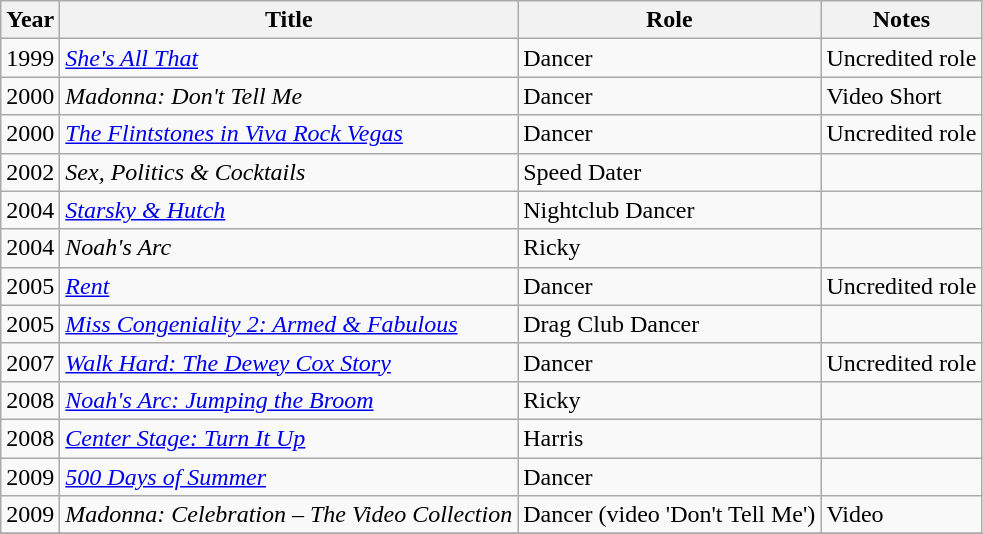<table class="wikitable sortable">
<tr>
<th>Year</th>
<th>Title</th>
<th>Role</th>
<th class="unsortable">Notes</th>
</tr>
<tr>
<td>1999</td>
<td><em><a href='#'>She's All That</a></em></td>
<td>Dancer</td>
<td>Uncredited role</td>
</tr>
<tr>
<td>2000</td>
<td><em>Madonna: Don't Tell Me</em></td>
<td>Dancer</td>
<td>Video Short</td>
</tr>
<tr>
<td>2000</td>
<td data-sort-value="Flintstones in Viva Rock Vegas, The"><em><a href='#'>The Flintstones in Viva Rock Vegas</a></em></td>
<td>Dancer</td>
<td>Uncredited role</td>
</tr>
<tr>
<td>2002</td>
<td><em>Sex, Politics & Cocktails</em></td>
<td>Speed Dater</td>
<td></td>
</tr>
<tr>
<td>2004</td>
<td><em><a href='#'>Starsky & Hutch</a></em></td>
<td>Nightclub Dancer</td>
<td></td>
</tr>
<tr>
<td>2004</td>
<td><em>Noah's Arc</em></td>
<td>Ricky</td>
<td></td>
</tr>
<tr>
<td>2005</td>
<td><em><a href='#'>Rent</a></em></td>
<td>Dancer</td>
<td>Uncredited role</td>
</tr>
<tr>
<td>2005</td>
<td><em><a href='#'>Miss Congeniality 2: Armed & Fabulous</a></em></td>
<td>Drag Club Dancer</td>
<td></td>
</tr>
<tr>
<td>2007</td>
<td><em><a href='#'>Walk Hard: The Dewey Cox Story</a></em></td>
<td>Dancer</td>
<td>Uncredited role</td>
</tr>
<tr>
<td>2008</td>
<td><em><a href='#'>Noah's Arc: Jumping the Broom</a></em></td>
<td>Ricky</td>
<td></td>
</tr>
<tr>
<td>2008</td>
<td><em><a href='#'>Center Stage: Turn It Up</a></em></td>
<td>Harris</td>
<td></td>
</tr>
<tr>
<td>2009</td>
<td><em><a href='#'>500 Days of Summer</a></em></td>
<td>Dancer</td>
<td></td>
</tr>
<tr>
<td>2009</td>
<td><em>Madonna: Celebration – The Video Collection</em></td>
<td>Dancer (video 'Don't Tell Me')</td>
<td>Video</td>
</tr>
<tr>
</tr>
</table>
